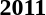<table>
<tr>
<td><strong>2011</strong><br></td>
</tr>
</table>
